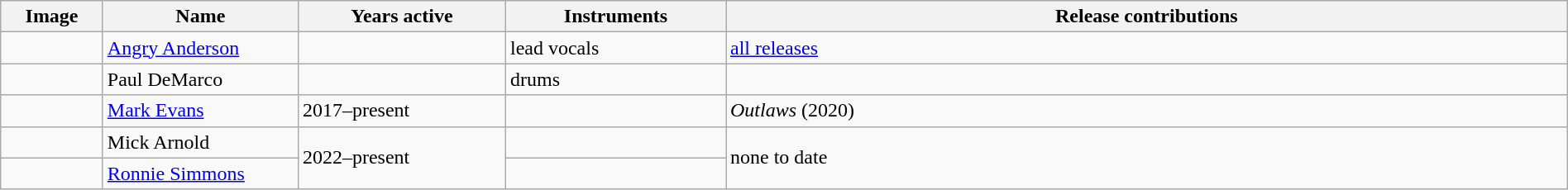<table class="wikitable" width="100%" border="1">
<tr>
<th width="75">Image</th>
<th width="150">Name</th>
<th width="160">Years active</th>
<th width="170">Instruments</th>
<th>Release contributions</th>
</tr>
<tr>
<td></td>
<td><a href='#'>Angry Anderson</a></td>
<td></td>
<td>lead vocals</td>
<td><a href='#'>all releases</a></td>
</tr>
<tr>
<td></td>
<td>Paul DeMarco</td>
<td></td>
<td>drums</td>
<td></td>
</tr>
<tr>
<td></td>
<td><a href='#'>Mark Evans</a></td>
<td>2017–present</td>
<td></td>
<td><em>Outlaws</em> (2020)</td>
</tr>
<tr>
<td></td>
<td>Mick Arnold</td>
<td rowspan="2">2022–present</td>
<td></td>
<td rowspan="2">none to date</td>
</tr>
<tr>
<td></td>
<td><a href='#'>Ronnie Simmons</a></td>
<td></td>
</tr>
</table>
